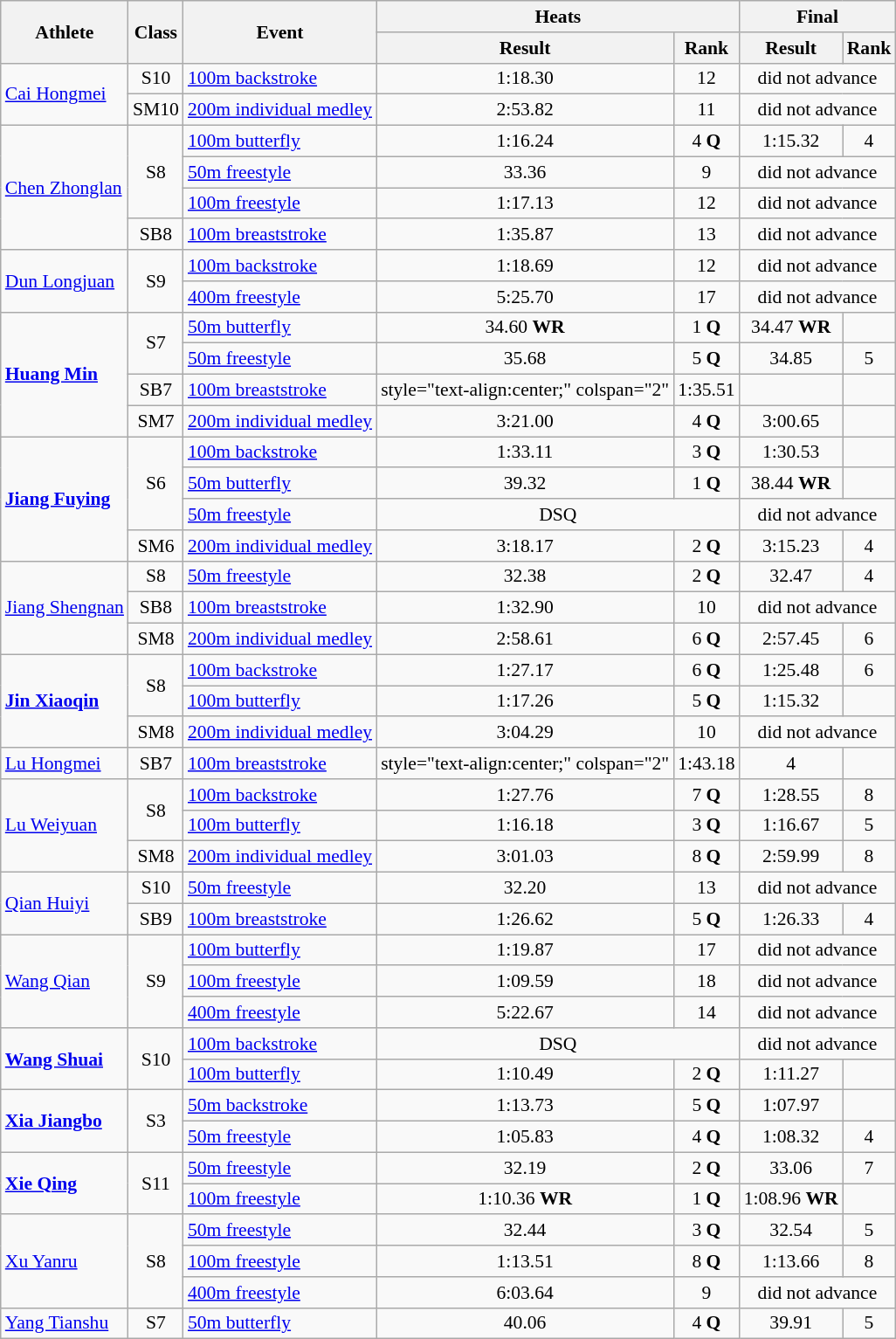<table class=wikitable style="font-size:90%">
<tr>
<th rowspan="2">Athlete</th>
<th rowspan="2">Class</th>
<th rowspan="2">Event</th>
<th colspan="2">Heats</th>
<th colspan="2">Final</th>
</tr>
<tr>
<th>Result</th>
<th>Rank</th>
<th>Result</th>
<th>Rank</th>
</tr>
<tr>
<td rowspan="2"><a href='#'>Cai Hongmei</a></td>
<td style="text-align:center;">S10</td>
<td><a href='#'>100m backstroke</a></td>
<td style="text-align:center;">1:18.30</td>
<td style="text-align:center;">12</td>
<td style="text-align:center;" colspan="2">did not advance</td>
</tr>
<tr>
<td style="text-align:center;">SM10</td>
<td><a href='#'>200m individual medley</a></td>
<td style="text-align:center;">2:53.82</td>
<td style="text-align:center;">11</td>
<td style="text-align:center;" colspan="2">did not advance</td>
</tr>
<tr>
<td rowspan="4"><a href='#'>Chen Zhonglan</a></td>
<td rowspan="3" style="text-align:center;">S8</td>
<td><a href='#'>100m butterfly</a></td>
<td style="text-align:center;">1:16.24</td>
<td style="text-align:center;">4 <strong>Q</strong></td>
<td style="text-align:center;">1:15.32</td>
<td style="text-align:center;">4</td>
</tr>
<tr>
<td><a href='#'>50m freestyle</a></td>
<td style="text-align:center;">33.36</td>
<td style="text-align:center;">9</td>
<td style="text-align:center;" colspan="2">did not advance</td>
</tr>
<tr>
<td><a href='#'>100m freestyle</a></td>
<td style="text-align:center;">1:17.13</td>
<td style="text-align:center;">12</td>
<td style="text-align:center;" colspan="2">did not advance</td>
</tr>
<tr>
<td style="text-align:center;">SB8</td>
<td><a href='#'>100m breaststroke</a></td>
<td style="text-align:center;">1:35.87</td>
<td style="text-align:center;">13</td>
<td style="text-align:center;" colspan="2">did not advance</td>
</tr>
<tr>
<td rowspan="2"><a href='#'>Dun Longjuan</a></td>
<td rowspan="2" style="text-align:center;">S9</td>
<td><a href='#'>100m backstroke</a></td>
<td style="text-align:center;">1:18.69</td>
<td style="text-align:center;">12</td>
<td style="text-align:center;" colspan="2">did not advance</td>
</tr>
<tr>
<td><a href='#'>400m freestyle</a></td>
<td style="text-align:center;">5:25.70</td>
<td style="text-align:center;">17</td>
<td style="text-align:center;" colspan="2">did not advance</td>
</tr>
<tr>
<td rowspan="4"><strong><a href='#'>Huang Min</a></strong></td>
<td rowspan="2" style="text-align:center;">S7</td>
<td><a href='#'>50m butterfly</a></td>
<td style="text-align:center;">34.60 <strong>WR</strong></td>
<td style="text-align:center;">1 <strong>Q</strong></td>
<td style="text-align:center;">34.47 <strong>WR</strong></td>
<td style="text-align:center;"></td>
</tr>
<tr>
<td><a href='#'>50m freestyle</a></td>
<td style="text-align:center;">35.68</td>
<td style="text-align:center;">5 <strong>Q</strong></td>
<td style="text-align:center;">34.85</td>
<td style="text-align:center;">5</td>
</tr>
<tr>
<td style="text-align:center;">SB7</td>
<td><a href='#'>100m breaststroke</a></td>
<td>style="text-align:center;" colspan="2" </td>
<td style="text-align:center;">1:35.51</td>
<td style="text-align:center;"></td>
</tr>
<tr>
<td style="text-align:center;">SM7</td>
<td><a href='#'>200m individual medley</a></td>
<td style="text-align:center;">3:21.00</td>
<td style="text-align:center;">4 <strong>Q</strong></td>
<td style="text-align:center;">3:00.65</td>
<td style="text-align:center;"></td>
</tr>
<tr>
<td rowspan="4"><strong><a href='#'>Jiang Fuying</a></strong></td>
<td rowspan="3" style="text-align:center;">S6</td>
<td><a href='#'>100m backstroke</a></td>
<td style="text-align:center;">1:33.11</td>
<td style="text-align:center;">3 <strong>Q</strong></td>
<td style="text-align:center;">1:30.53</td>
<td style="text-align:center;"></td>
</tr>
<tr>
<td><a href='#'>50m butterfly</a></td>
<td style="text-align:center;">39.32</td>
<td style="text-align:center;">1 <strong>Q</strong></td>
<td style="text-align:center;">38.44 <strong>WR</strong></td>
<td style="text-align:center;"></td>
</tr>
<tr>
<td><a href='#'>50m freestyle</a></td>
<td style="text-align:center;" colspan="2">DSQ</td>
<td style="text-align:center;" colspan="2">did not advance</td>
</tr>
<tr>
<td style="text-align:center;">SM6</td>
<td><a href='#'>200m individual medley</a></td>
<td style="text-align:center;">3:18.17</td>
<td style="text-align:center;">2 <strong>Q</strong></td>
<td style="text-align:center;">3:15.23</td>
<td style="text-align:center;">4</td>
</tr>
<tr>
<td rowspan="3"><a href='#'>Jiang Shengnan</a></td>
<td style="text-align:center;">S8</td>
<td><a href='#'>50m freestyle</a></td>
<td style="text-align:center;">32.38</td>
<td style="text-align:center;">2 <strong>Q</strong></td>
<td style="text-align:center;">32.47</td>
<td style="text-align:center;">4</td>
</tr>
<tr>
<td style="text-align:center;">SB8</td>
<td><a href='#'>100m breaststroke</a></td>
<td style="text-align:center;">1:32.90</td>
<td style="text-align:center;">10</td>
<td style="text-align:center;" colspan="2">did not advance</td>
</tr>
<tr>
<td style="text-align:center;">SM8</td>
<td><a href='#'>200m individual medley</a></td>
<td style="text-align:center;">2:58.61</td>
<td style="text-align:center;">6 <strong>Q</strong></td>
<td style="text-align:center;">2:57.45</td>
<td style="text-align:center;">6</td>
</tr>
<tr>
<td rowspan="3"><strong><a href='#'>Jin Xiaoqin</a></strong></td>
<td rowspan="2" style="text-align:center;">S8</td>
<td><a href='#'>100m backstroke</a></td>
<td style="text-align:center;">1:27.17</td>
<td style="text-align:center;">6 <strong>Q</strong></td>
<td style="text-align:center;">1:25.48</td>
<td style="text-align:center;">6</td>
</tr>
<tr>
<td><a href='#'>100m butterfly</a></td>
<td style="text-align:center;">1:17.26</td>
<td style="text-align:center;">5 <strong>Q</strong></td>
<td style="text-align:center;">1:15.32</td>
<td style="text-align:center;"></td>
</tr>
<tr>
<td style="text-align:center;">SM8</td>
<td><a href='#'>200m individual medley</a></td>
<td style="text-align:center;">3:04.29</td>
<td style="text-align:center;">10</td>
<td style="text-align:center;" colspan="2">did not advance</td>
</tr>
<tr>
<td><a href='#'>Lu Hongmei</a></td>
<td style="text-align:center;">SB7</td>
<td><a href='#'>100m breaststroke</a></td>
<td>style="text-align:center;" colspan="2" </td>
<td style="text-align:center;">1:43.18</td>
<td style="text-align:center;">4</td>
</tr>
<tr>
<td rowspan="3"><a href='#'>Lu Weiyuan</a></td>
<td rowspan="2" style="text-align:center;">S8</td>
<td><a href='#'>100m backstroke</a></td>
<td style="text-align:center;">1:27.76</td>
<td style="text-align:center;">7 <strong>Q</strong></td>
<td style="text-align:center;">1:28.55</td>
<td style="text-align:center;">8</td>
</tr>
<tr>
<td><a href='#'>100m butterfly</a></td>
<td style="text-align:center;">1:16.18</td>
<td style="text-align:center;">3 <strong>Q</strong></td>
<td style="text-align:center;">1:16.67</td>
<td style="text-align:center;">5</td>
</tr>
<tr>
<td style="text-align:center;">SM8</td>
<td><a href='#'>200m individual medley</a></td>
<td style="text-align:center;">3:01.03</td>
<td style="text-align:center;">8 <strong>Q</strong></td>
<td style="text-align:center;">2:59.99</td>
<td style="text-align:center;">8</td>
</tr>
<tr>
<td rowspan="2"><a href='#'>Qian Huiyi</a></td>
<td style="text-align:center;">S10</td>
<td><a href='#'>50m freestyle</a></td>
<td style="text-align:center;">32.20</td>
<td style="text-align:center;">13</td>
<td style="text-align:center;" colspan="2">did not advance</td>
</tr>
<tr>
<td style="text-align:center;">SB9</td>
<td><a href='#'>100m breaststroke</a></td>
<td style="text-align:center;">1:26.62</td>
<td style="text-align:center;">5 <strong>Q</strong></td>
<td style="text-align:center;">1:26.33</td>
<td style="text-align:center;">4</td>
</tr>
<tr>
<td rowspan="3"><a href='#'>Wang Qian</a></td>
<td rowspan="3" style="text-align:center;">S9</td>
<td><a href='#'>100m butterfly</a></td>
<td style="text-align:center;">1:19.87</td>
<td style="text-align:center;">17</td>
<td style="text-align:center;" colspan="2">did not advance</td>
</tr>
<tr>
<td><a href='#'>100m freestyle</a></td>
<td style="text-align:center;">1:09.59</td>
<td style="text-align:center;">18</td>
<td style="text-align:center;" colspan="2">did not advance</td>
</tr>
<tr>
<td><a href='#'>400m freestyle</a></td>
<td style="text-align:center;">5:22.67</td>
<td style="text-align:center;">14</td>
<td style="text-align:center;" colspan="2">did not advance</td>
</tr>
<tr>
<td rowspan="2"><strong><a href='#'>Wang Shuai</a></strong></td>
<td rowspan="2" style="text-align:center;">S10</td>
<td><a href='#'>100m backstroke</a></td>
<td style="text-align:center;" colspan="2">DSQ</td>
<td style="text-align:center;" colspan="2">did not advance</td>
</tr>
<tr>
<td><a href='#'>100m butterfly</a></td>
<td style="text-align:center;">1:10.49</td>
<td style="text-align:center;">2 <strong>Q</strong></td>
<td style="text-align:center;">1:11.27</td>
<td style="text-align:center;"></td>
</tr>
<tr>
<td rowspan="2"><strong><a href='#'>Xia Jiangbo</a></strong></td>
<td rowspan="2" style="text-align:center;">S3</td>
<td><a href='#'>50m backstroke</a></td>
<td style="text-align:center;">1:13.73</td>
<td style="text-align:center;">5 <strong>Q</strong></td>
<td style="text-align:center;">1:07.97</td>
<td style="text-align:center;"></td>
</tr>
<tr>
<td><a href='#'>50m freestyle</a></td>
<td style="text-align:center;">1:05.83</td>
<td style="text-align:center;">4 <strong>Q</strong></td>
<td style="text-align:center;">1:08.32</td>
<td style="text-align:center;">4</td>
</tr>
<tr>
<td rowspan="2"><strong><a href='#'>Xie Qing</a></strong></td>
<td rowspan="2" style="text-align:center;">S11</td>
<td><a href='#'>50m freestyle</a></td>
<td style="text-align:center;">32.19</td>
<td style="text-align:center;">2 <strong>Q</strong></td>
<td style="text-align:center;">33.06</td>
<td style="text-align:center;">7</td>
</tr>
<tr>
<td><a href='#'>100m freestyle</a></td>
<td style="text-align:center;">1:10.36 <strong>WR</strong></td>
<td style="text-align:center;">1 <strong>Q</strong></td>
<td style="text-align:center;">1:08.96 <strong>WR</strong></td>
<td style="text-align:center;"></td>
</tr>
<tr>
<td rowspan="3"><a href='#'>Xu Yanru</a></td>
<td rowspan="3" style="text-align:center;">S8</td>
<td><a href='#'>50m freestyle</a></td>
<td style="text-align:center;">32.44</td>
<td style="text-align:center;">3 <strong>Q</strong></td>
<td style="text-align:center;">32.54</td>
<td style="text-align:center;">5</td>
</tr>
<tr>
<td><a href='#'>100m freestyle</a></td>
<td style="text-align:center;">1:13.51</td>
<td style="text-align:center;">8 <strong>Q</strong></td>
<td style="text-align:center;">1:13.66</td>
<td style="text-align:center;">8</td>
</tr>
<tr>
<td><a href='#'>400m freestyle</a></td>
<td style="text-align:center;">6:03.64</td>
<td style="text-align:center;">9</td>
<td style="text-align:center;" colspan="2">did not advance</td>
</tr>
<tr>
<td><a href='#'>Yang Tianshu</a></td>
<td style="text-align:center;">S7</td>
<td><a href='#'>50m butterfly</a></td>
<td style="text-align:center;">40.06</td>
<td style="text-align:center;">4 <strong>Q</strong></td>
<td style="text-align:center;">39.91</td>
<td style="text-align:center;">5</td>
</tr>
</table>
